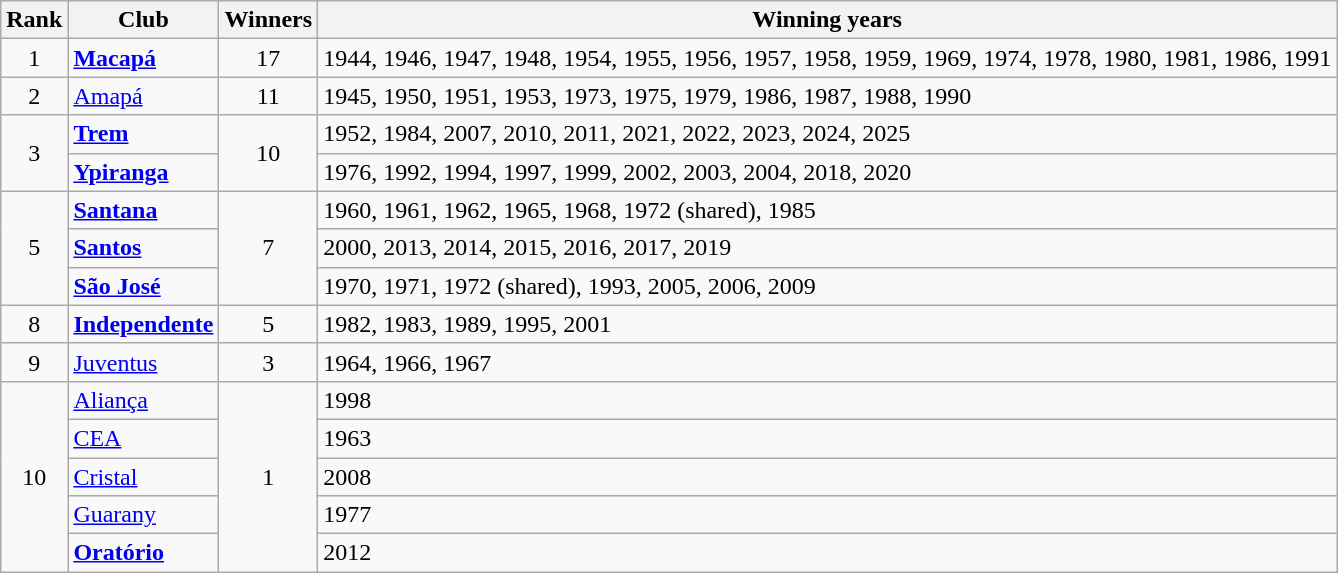<table class="wikitable sortable">
<tr>
<th>Rank</th>
<th>Club</th>
<th>Winners</th>
<th>Winning years</th>
</tr>
<tr>
<td align="center">1</td>
<td><strong><a href='#'>Macapá</a></strong></td>
<td align="center">17</td>
<td>1944, 1946, 1947, 1948, 1954, 1955, 1956, 1957, 1958, 1959, 1969, 1974, 1978, 1980, 1981, 1986, 1991</td>
</tr>
<tr>
<td align="center">2</td>
<td><a href='#'>Amapá</a></td>
<td align="center">11</td>
<td>1945, 1950, 1951, 1953, 1973, 1975, 1979, 1986, 1987, 1988, 1990</td>
</tr>
<tr>
<td rowspan=2 align="center">3</td>
<td><strong><a href='#'>Trem</a></strong></td>
<td rowspan=2 align="center">10</td>
<td>1952, 1984, 2007, 2010, 2011, 2021, 2022, 2023, 2024, 2025</td>
</tr>
<tr>
<td><strong><a href='#'>Ypiranga</a></strong></td>
<td>1976, 1992, 1994, 1997, 1999, 2002, 2003, 2004, 2018, 2020</td>
</tr>
<tr>
<td rowspan=3 align="center">5</td>
<td><strong><a href='#'>Santana</a></strong></td>
<td rowspan=3 align="center">7</td>
<td>1960, 1961, 1962, 1965, 1968, 1972 (shared), 1985</td>
</tr>
<tr>
<td><strong><a href='#'>Santos</a></strong></td>
<td>2000, 2013, 2014, 2015, 2016, 2017, 2019</td>
</tr>
<tr>
<td><strong><a href='#'>São José</a></strong></td>
<td>1970, 1971, 1972 (shared), 1993, 2005, 2006, 2009</td>
</tr>
<tr>
<td align="center">8</td>
<td><strong><a href='#'>Independente</a></strong></td>
<td align="center">5</td>
<td>1982, 1983, 1989, 1995, 2001</td>
</tr>
<tr>
<td align="center">9</td>
<td><a href='#'>Juventus</a></td>
<td align="center">3</td>
<td>1964, 1966, 1967</td>
</tr>
<tr>
<td rowspan=5 align="center">10</td>
<td><a href='#'>Aliança</a></td>
<td rowspan=5 align="center">1</td>
<td>1998</td>
</tr>
<tr>
<td><a href='#'>CEA</a></td>
<td>1963</td>
</tr>
<tr>
<td><a href='#'>Cristal</a></td>
<td>2008</td>
</tr>
<tr>
<td><a href='#'>Guarany</a></td>
<td>1977</td>
</tr>
<tr>
<td><strong><a href='#'>Oratório</a></strong></td>
<td>2012</td>
</tr>
</table>
